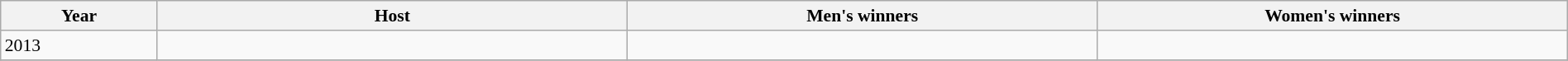<table class="wikitable sortable" style="font-size:90%; width: 100%; text-align: left;">
<tr>
<th width=5%>Year</th>
<th width=15%>Host</th>
<th width=15%>Men's winners</th>
<th width=15%>Women's winners</th>
</tr>
<tr>
<td>2013</td>
<td></td>
<td></td>
<td></td>
</tr>
<tr>
</tr>
</table>
